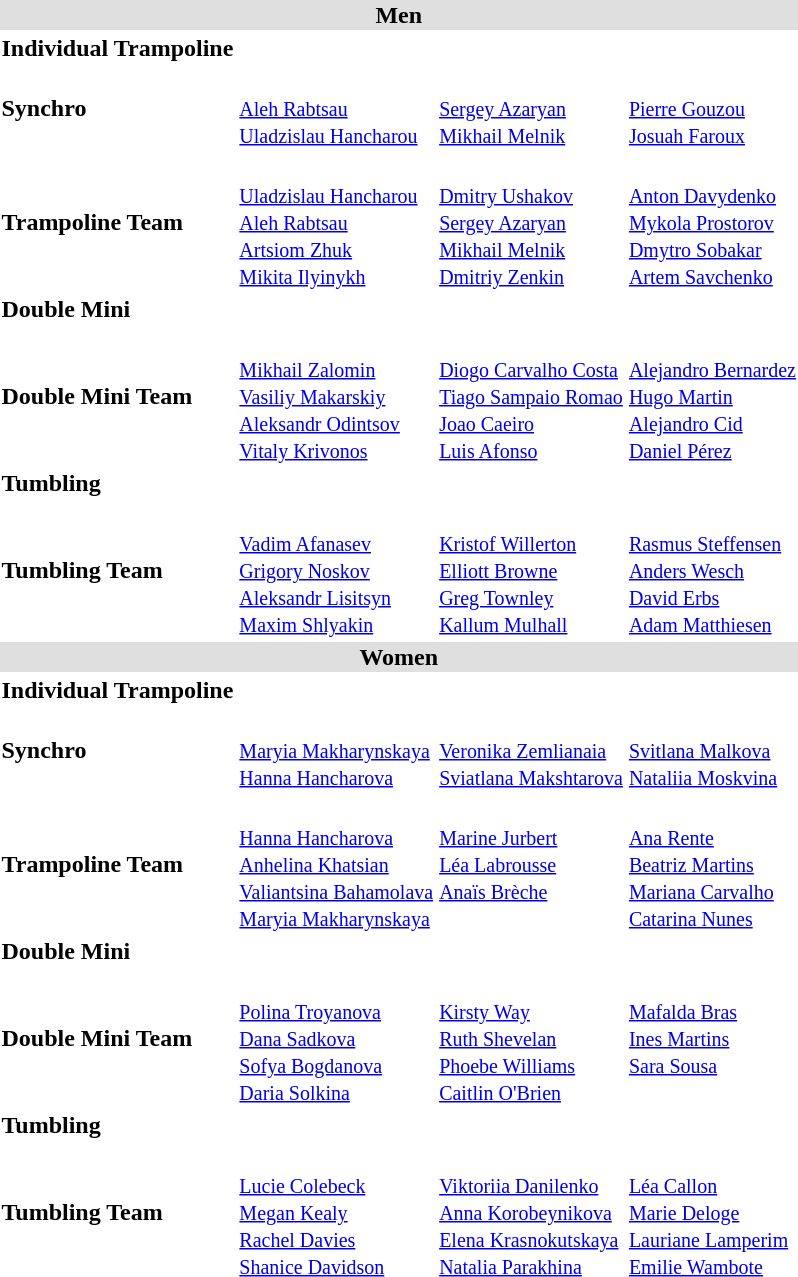<table>
<tr bgcolor="DFDFDF">
<td colspan="4" align="center"><strong>Men</strong></td>
</tr>
<tr>
<th scope=row style="text-align:left">Individual Trampoline</th>
<td></td>
<td></td>
<td></td>
</tr>
<tr>
<th scope=row style="text-align:left">Synchro</th>
<td><br><small><a href='#'>Aleh Rabtsau</a><br><a href='#'>Uladzislau Hancharou</a></small></td>
<td><br><small><a href='#'>Sergey Azaryan</a><br><a href='#'>Mikhail Melnik</a></small></td>
<td><br><small><a href='#'>Pierre Gouzou</a><br><a href='#'>Josuah Faroux</a></small></td>
</tr>
<tr>
<th scope=row style="text-align:left">Trampoline Team</th>
<td><br><small><a href='#'>Uladzislau Hancharou</a><br><a href='#'>Aleh Rabtsau</a><br><a href='#'>Artsiom Zhuk</a><br><a href='#'>Mikita Ilyinykh</a></small></td>
<td><br><small><a href='#'>Dmitry Ushakov</a><br><a href='#'>Sergey Azaryan</a><br><a href='#'>Mikhail Melnik</a><br><a href='#'>Dmitriy Zenkin</a></small></td>
<td><br><small><a href='#'>Anton Davydenko</a><br><a href='#'>Mykola Prostorov</a><br><a href='#'>Dmytro Sobakar</a><br><a href='#'>Artem Savchenko</a></small></td>
</tr>
<tr>
<th scope=row style="text-align:left">Double Mini</th>
<td></td>
<td></td>
<td></td>
</tr>
<tr>
<th scope=row style="text-align:left">Double Mini Team</th>
<td><br><small><a href='#'>Mikhail Zalomin</a><br><a href='#'>Vasiliy Makarskiy</a><br><a href='#'>Aleksandr Odintsov</a><br><a href='#'>Vitaly Krivonos</a></small></td>
<td><br><small><a href='#'>Diogo Carvalho Costa</a><br><a href='#'>Tiago Sampaio Romao</a><br><a href='#'>Joao Caeiro</a><br><a href='#'>Luis Afonso</a></small></td>
<td><br><small><a href='#'>Alejandro Bernardez</a><br><a href='#'>Hugo Martin</a><br><a href='#'>Alejandro Cid</a><br><a href='#'>Daniel Pérez</a></small></td>
</tr>
<tr>
<th scope=row style="text-align:left">Tumbling</th>
<td></td>
<td></td>
<td></td>
</tr>
<tr>
<th scope=row style="text-align:left">Tumbling Team</th>
<td><br><small><a href='#'>Vadim Afanasev</a><br><a href='#'>Grigory Noskov</a><br><a href='#'>Aleksandr Lisitsyn</a><br><a href='#'>Maxim Shlyakin</a></small></td>
<td><br><small><a href='#'>Kristof Willerton</a><br><a href='#'>Elliott Browne</a><br><a href='#'>Greg Townley</a><br><a href='#'>Kallum Mulhall</a></small></td>
<td><br><small><a href='#'>Rasmus Steffensen</a><br><a href='#'>Anders Wesch</a><br><a href='#'>David Erbs</a><br><a href='#'>Adam Matthiesen</a></small></td>
</tr>
<tr bgcolor="DFDFDF">
<td colspan="4" align="center"><strong>Women</strong></td>
</tr>
<tr>
<th scope=row style="text-align:left">Individual Trampoline</th>
<td></td>
<td></td>
<td></td>
</tr>
<tr>
<th scope=row style="text-align:left">Synchro</th>
<td><br><small><a href='#'>Maryia Makharynskaya</a><br><a href='#'>Hanna Hancharova</a></small></td>
<td><br><small><a href='#'>Veronika Zemlianaia</a><br><a href='#'>Sviatlana Makshtarova</a></small></td>
<td><br><small><a href='#'>Svitlana Malkova</a><br><a href='#'>Nataliia Moskvina</a></small></td>
</tr>
<tr>
<th scope=row style="text-align:left">Trampoline Team</th>
<td><br><small><a href='#'>Hanna Hancharova</a><br><a href='#'>Anhelina Khatsian</a><br><a href='#'>Valiantsina Bahamolava</a><br><a href='#'>Maryia Makharynskaya</a></small></td>
<td valign="top"><br><small><a href='#'>Marine Jurbert</a><br><a href='#'>Léa Labrousse</a><br><a href='#'>Anaïs Brèche</a></small></td>
<td><br><small><a href='#'>Ana Rente</a><br><a href='#'>Beatriz Martins</a><br><a href='#'>Mariana Carvalho</a><br><a href='#'>Catarina Nunes</a></small></td>
</tr>
<tr>
<th scope=row style="text-align:left">Double Mini</th>
<td></td>
<td></td>
<td></td>
</tr>
<tr>
<th scope=row style="text-align:left">Double Mini Team</th>
<td><br><small><a href='#'>Polina Troyanova</a><br><a href='#'>Dana Sadkova</a><br><a href='#'>Sofya Bogdanova</a><br><a href='#'>Daria Solkina</a></small></td>
<td><br><small><a href='#'>Kirsty Way</a><br><a href='#'>Ruth Shevelan</a><br><a href='#'>Phoebe Williams</a><br><a href='#'>Caitlin O'Brien</a></small></td>
<td valign="top"><br><small><a href='#'>Mafalda Bras</a><br><a href='#'>Ines Martins</a><br><a href='#'>Sara Sousa</a></small></td>
</tr>
<tr>
<th scope=row style="text-align:left">Tumbling</th>
<td></td>
<td></td>
<td></td>
</tr>
<tr>
<th scope=row style="text-align:left">Tumbling Team</th>
<td><br><small><a href='#'>Lucie Colebeck</a><br><a href='#'>Megan Kealy</a><br><a href='#'>Rachel Davies</a><br><a href='#'>Shanice Davidson</a></small></td>
<td><br><small><a href='#'>Viktoriia Danilenko</a><br><a href='#'>Anna Korobeynikova</a><br><a href='#'>Elena Krasnokutskaya</a><br><a href='#'>Natalia Parakhina</a></small></td>
<td><br><small><a href='#'>Léa Callon</a><br><a href='#'>Marie Deloge</a><br><a href='#'>Lauriane Lamperim</a><br><a href='#'>Emilie Wambote</a></small></td>
</tr>
</table>
